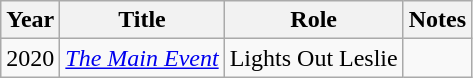<table class="wikitable sortable">
<tr>
<th>Year</th>
<th>Title</th>
<th>Role</th>
<th>Notes</th>
</tr>
<tr>
<td>2020</td>
<td><em><a href='#'>The Main Event</a></em></td>
<td>Lights Out Leslie</td>
<td></td>
</tr>
</table>
